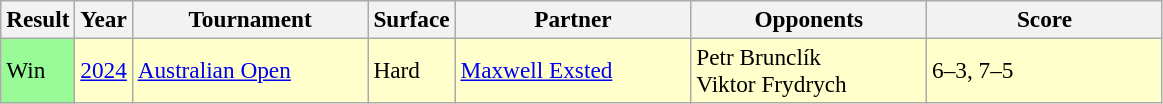<table class="wikitable" style=font-size:97%>
<tr>
<th>Result</th>
<th>Year</th>
<th width=150>Tournament</th>
<th>Surface</th>
<th width=150>Partner</th>
<th width=150>Opponents</th>
<th width=150>Score</th>
</tr>
<tr style="background:#ffc;">
<td bgcolor=98fb98>Win</td>
<td><a href='#'>2024</a></td>
<td><a href='#'>Australian Open</a></td>
<td>Hard</td>
<td> <a href='#'>Maxwell Exsted</a></td>
<td> Petr Brunclík<br> Viktor Frydrych</td>
<td>6–3, 7–5</td>
</tr>
</table>
